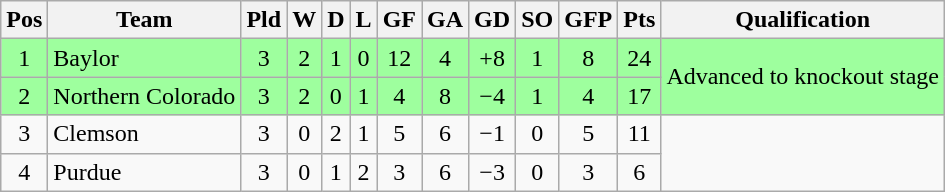<table class="wikitable" style="text-align:center">
<tr>
<th>Pos</th>
<th>Team</th>
<th>Pld</th>
<th>W</th>
<th>D</th>
<th>L</th>
<th>GF</th>
<th>GA</th>
<th>GD</th>
<th>SO</th>
<th>GFP</th>
<th>Pts</th>
<th>Qualification</th>
</tr>
<tr bgcolor="#9eff9e">
<td>1</td>
<td style="text-align:left">Baylor</td>
<td>3</td>
<td>2</td>
<td>1</td>
<td>0</td>
<td>12</td>
<td>4</td>
<td>+8</td>
<td>1</td>
<td>8</td>
<td>24</td>
<td rowspan="2">Advanced to knockout stage</td>
</tr>
<tr bgcolor="#9eff9e">
<td>2</td>
<td style="text-align:left">Northern Colorado</td>
<td>3</td>
<td>2</td>
<td>0</td>
<td>1</td>
<td>4</td>
<td>8</td>
<td>−4</td>
<td>1</td>
<td>4</td>
<td>17</td>
</tr>
<tr>
<td>3</td>
<td style="text-align:left">Clemson</td>
<td>3</td>
<td>0</td>
<td>2</td>
<td>1</td>
<td>5</td>
<td>6</td>
<td>−1</td>
<td>0</td>
<td>5</td>
<td>11</td>
<td rowspan="2"></td>
</tr>
<tr>
<td>4</td>
<td style="text-align:left">Purdue</td>
<td>3</td>
<td>0</td>
<td>1</td>
<td>2</td>
<td>3</td>
<td>6</td>
<td>−3</td>
<td>0</td>
<td>3</td>
<td>6</td>
</tr>
</table>
